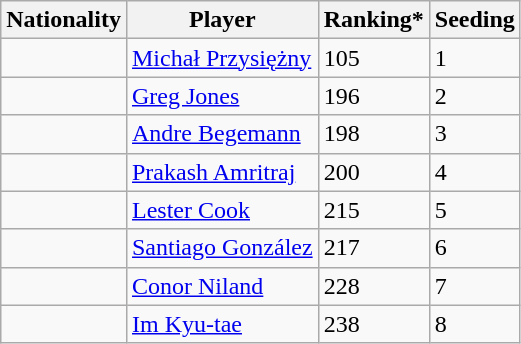<table class="wikitable" border="1">
<tr>
<th>Nationality</th>
<th>Player</th>
<th>Ranking*</th>
<th>Seeding</th>
</tr>
<tr>
<td></td>
<td><a href='#'>Michał Przysiężny</a></td>
<td>105</td>
<td>1</td>
</tr>
<tr>
<td></td>
<td><a href='#'>Greg Jones</a></td>
<td>196</td>
<td>2</td>
</tr>
<tr>
<td></td>
<td><a href='#'>Andre Begemann</a></td>
<td>198</td>
<td>3</td>
</tr>
<tr>
<td></td>
<td><a href='#'>Prakash Amritraj</a></td>
<td>200</td>
<td>4</td>
</tr>
<tr>
<td></td>
<td><a href='#'>Lester Cook</a></td>
<td>215</td>
<td>5</td>
</tr>
<tr>
<td></td>
<td><a href='#'>Santiago González</a></td>
<td>217</td>
<td>6</td>
</tr>
<tr>
<td></td>
<td><a href='#'>Conor Niland</a></td>
<td>228</td>
<td>7</td>
</tr>
<tr>
<td></td>
<td><a href='#'>Im Kyu-tae</a></td>
<td>238</td>
<td>8</td>
</tr>
</table>
